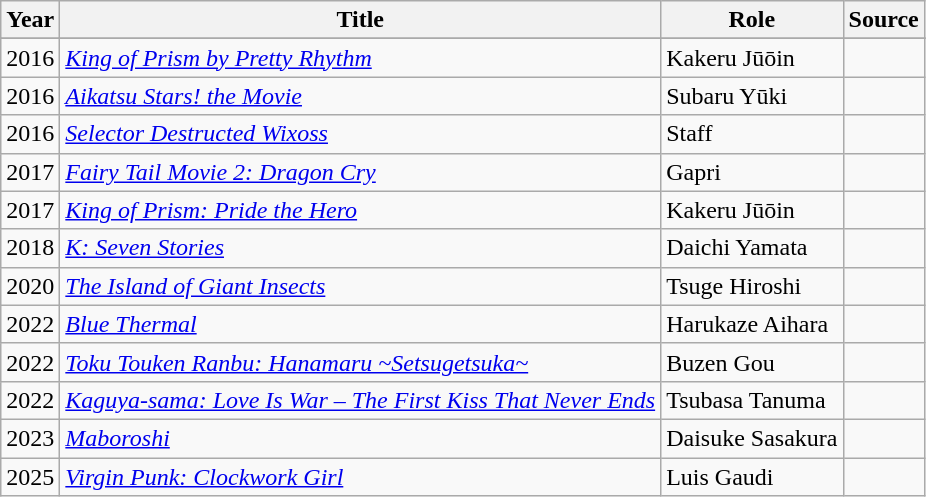<table class="wikitable sortable plainrowheaders">
<tr>
<th>Year</th>
<th>Title</th>
<th>Role</th>
<th class="unsortable">Source</th>
</tr>
<tr>
</tr>
<tr>
<td>2016</td>
<td><em><a href='#'>King of Prism by Pretty Rhythm</a></em></td>
<td>Kakeru Jūōin</td>
<td></td>
</tr>
<tr>
<td>2016</td>
<td><em><a href='#'>Aikatsu Stars! the Movie</a></em></td>
<td>Subaru Yūki</td>
<td></td>
</tr>
<tr>
<td>2016</td>
<td><em><a href='#'>Selector Destructed Wixoss</a></em></td>
<td>Staff</td>
<td></td>
</tr>
<tr>
<td>2017</td>
<td><em><a href='#'>Fairy Tail Movie 2: Dragon Cry</a></em></td>
<td>Gapri</td>
<td></td>
</tr>
<tr>
<td>2017</td>
<td><em><a href='#'>King of Prism: Pride the Hero</a></em></td>
<td>Kakeru Jūōin</td>
<td></td>
</tr>
<tr>
<td>2018</td>
<td><em><a href='#'>K: Seven Stories</a></em></td>
<td>Daichi Yamata</td>
<td></td>
</tr>
<tr>
<td>2020</td>
<td><em><a href='#'>The Island of Giant Insects</a></em></td>
<td>Tsuge Hiroshi</td>
<td></td>
</tr>
<tr>
<td>2022</td>
<td><em><a href='#'>Blue Thermal</a></em></td>
<td>Harukaze Aihara</td>
<td></td>
</tr>
<tr>
<td>2022</td>
<td><em><a href='#'>Toku Touken Ranbu: Hanamaru ~Setsugetsuka~</a></em></td>
<td>Buzen Gou</td>
<td></td>
</tr>
<tr>
<td>2022</td>
<td><em><a href='#'>Kaguya-sama: Love Is War – The First Kiss That Never Ends</a></em></td>
<td>Tsubasa Tanuma</td>
<td></td>
</tr>
<tr>
<td>2023</td>
<td><em><a href='#'>Maboroshi</a></em></td>
<td>Daisuke Sasakura</td>
<td></td>
</tr>
<tr>
<td>2025</td>
<td><em><a href='#'>Virgin Punk: Clockwork Girl</a></em></td>
<td>Luis Gaudi</td>
<td></td>
</tr>
</table>
